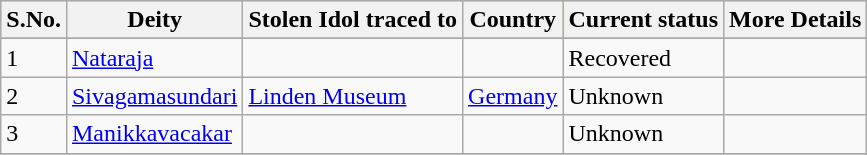<table class="wikitable" sortable>
<tr style="background:#FFC569">
<th scope="col">S.No.</th>
<th scope="col">Deity</th>
<th scope="col">Stolen Idol traced to</th>
<th scope="col">Country</th>
<th scope="col">Current status</th>
<th scope="col">More Details</th>
</tr>
<tr align="center">
</tr>
<tr style="background:#ffe;">
</tr>
<tr>
<td>1</td>
<td><a href='#'>Nataraja</a></td>
<td></td>
<td></td>
<td>Recovered</td>
<td></td>
</tr>
<tr>
<td>2</td>
<td><a href='#'>Sivagamasundari</a></td>
<td><a href='#'>Linden Museum</a></td>
<td><a href='#'>Germany</a></td>
<td>Unknown</td>
<td></td>
</tr>
<tr>
<td>3</td>
<td><a href='#'>Manikkavacakar</a></td>
<td></td>
<td></td>
<td>Unknown</td>
<td></td>
</tr>
<tr>
</tr>
</table>
